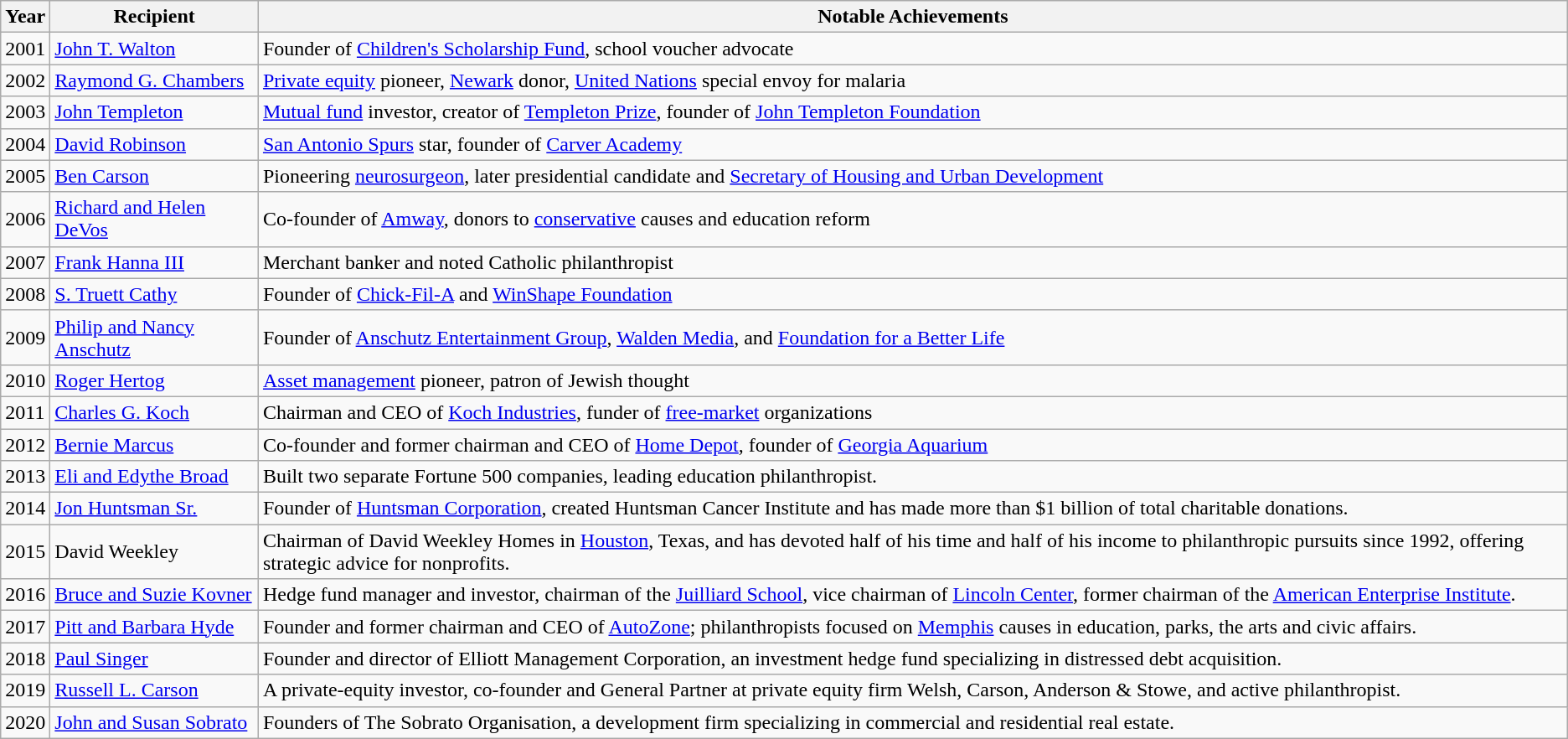<table class="wikitable">
<tr>
<th>Year</th>
<th>Recipient</th>
<th>Notable Achievements</th>
</tr>
<tr>
<td>2001</td>
<td><a href='#'>John T. Walton</a></td>
<td>Founder of <a href='#'>Children's Scholarship Fund</a>, school voucher advocate</td>
</tr>
<tr>
<td>2002</td>
<td><a href='#'>Raymond G. Chambers</a></td>
<td><a href='#'>Private equity</a> pioneer, <a href='#'>Newark</a> donor, <a href='#'>United Nations</a> special envoy for malaria</td>
</tr>
<tr>
<td>2003</td>
<td><a href='#'>John Templeton</a></td>
<td><a href='#'>Mutual fund</a> investor, creator of <a href='#'>Templeton Prize</a>, founder of <a href='#'>John Templeton Foundation</a></td>
</tr>
<tr>
<td>2004</td>
<td><a href='#'>David Robinson</a></td>
<td><a href='#'>San Antonio Spurs</a> star, founder of <a href='#'>Carver Academy</a></td>
</tr>
<tr>
<td>2005</td>
<td><a href='#'>Ben Carson</a></td>
<td>Pioneering <a href='#'>neurosurgeon</a>, later presidential candidate and <a href='#'>Secretary of Housing and Urban Development</a></td>
</tr>
<tr>
<td>2006</td>
<td><a href='#'>Richard and Helen DeVos</a></td>
<td>Co-founder of <a href='#'>Amway</a>, donors to <a href='#'>conservative</a> causes and education reform</td>
</tr>
<tr>
<td>2007</td>
<td><a href='#'>Frank Hanna III</a></td>
<td>Merchant banker and noted Catholic philanthropist</td>
</tr>
<tr>
<td>2008</td>
<td><a href='#'>S. Truett Cathy</a></td>
<td>Founder of <a href='#'>Chick-Fil-A</a> and <a href='#'>WinShape Foundation</a></td>
</tr>
<tr>
<td>2009</td>
<td><a href='#'>Philip and Nancy Anschutz</a></td>
<td>Founder of <a href='#'>Anschutz Entertainment Group</a>, <a href='#'>Walden Media</a>, and <a href='#'>Foundation for a Better Life</a></td>
</tr>
<tr>
<td>2010</td>
<td><a href='#'>Roger Hertog</a></td>
<td><a href='#'>Asset management</a> pioneer, patron of Jewish thought</td>
</tr>
<tr>
<td>2011</td>
<td><a href='#'>Charles G. Koch</a></td>
<td>Chairman and CEO of <a href='#'>Koch Industries</a>, funder of <a href='#'>free-market</a> organizations</td>
</tr>
<tr>
<td>2012</td>
<td><a href='#'>Bernie Marcus</a></td>
<td>Co-founder and former chairman and CEO of <a href='#'>Home Depot</a>, founder of <a href='#'>Georgia Aquarium</a></td>
</tr>
<tr>
<td>2013</td>
<td><a href='#'>Eli and Edythe Broad</a></td>
<td>Built two separate Fortune 500 companies, leading education philanthropist.</td>
</tr>
<tr>
<td>2014</td>
<td><a href='#'>Jon Huntsman Sr.</a></td>
<td>Founder of <a href='#'>Huntsman Corporation</a>, created Huntsman Cancer Institute and has made more than $1 billion of total charitable donations.</td>
</tr>
<tr>
<td>2015</td>
<td>David Weekley</td>
<td>Chairman of David Weekley Homes in <a href='#'>Houston</a>, Texas, and has devoted half of his time and half of his income to philanthropic pursuits since 1992, offering strategic advice for nonprofits.</td>
</tr>
<tr>
<td>2016</td>
<td><a href='#'>Bruce and Suzie Kovner</a></td>
<td>Hedge fund manager and investor, chairman of the <a href='#'>Juilliard School</a>, vice chairman of <a href='#'>Lincoln Center</a>, former chairman of the <a href='#'>American Enterprise Institute</a>.</td>
</tr>
<tr>
<td>2017</td>
<td><a href='#'>Pitt and Barbara Hyde</a></td>
<td>Founder and former chairman and CEO of <a href='#'>AutoZone</a>; philanthropists focused on <a href='#'>Memphis</a> causes in education, parks, the arts and civic affairs.</td>
</tr>
<tr>
<td>2018</td>
<td><a href='#'>Paul Singer</a></td>
<td>Founder and director of Elliott Management Corporation, an investment hedge fund specializing in distressed debt acquisition.</td>
</tr>
<tr>
<td>2019</td>
<td><a href='#'>Russell L. Carson</a></td>
<td>A private-equity investor, co-founder and General Partner at private equity firm Welsh, Carson, Anderson & Stowe, and active philanthropist.</td>
</tr>
<tr>
<td>2020</td>
<td><a href='#'>John and Susan Sobrato</a></td>
<td>Founders of The Sobrato Organisation, a development firm specializing in commercial and residential real estate.</td>
</tr>
</table>
